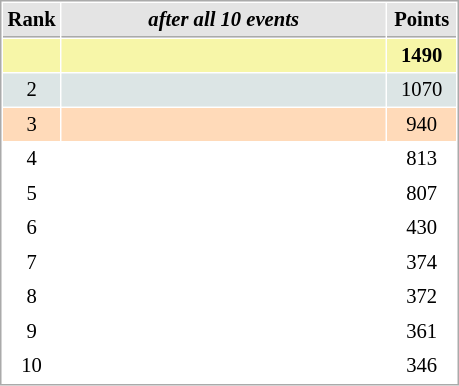<table cellspacing="1" cellpadding="3" style="border:1px solid #AAAAAA;font-size:86%">
<tr style="background-color: #E4E4E4;">
<th style="border-bottom:1px solid #AAAAAA; width: 10px;">Rank</th>
<th style="border-bottom:1px solid #AAAAAA; width: 210px;"><em>after all 10 events</em></th>
<th style="border-bottom:1px solid #AAAAAA; width: 40px;">Points</th>
</tr>
<tr style="background:#f7f6a8;">
<td align=center></td>
<td><strong></strong></td>
<td align=center><strong>1490</strong></td>
</tr>
<tr style="background:#dce5e5;">
<td align=center>2</td>
<td></td>
<td align=center>1070</td>
</tr>
<tr style="background:#ffdab9;">
<td align=center>3</td>
<td></td>
<td align=center>940</td>
</tr>
<tr>
<td align=center>4</td>
<td></td>
<td align=center>813</td>
</tr>
<tr>
<td align=center>5</td>
<td></td>
<td align=center>807</td>
</tr>
<tr>
<td align=center>6</td>
<td>  </td>
<td align=center>430</td>
</tr>
<tr>
<td align=center>7</td>
<td></td>
<td align=center>374</td>
</tr>
<tr>
<td align=center>8</td>
<td></td>
<td align=center>372</td>
</tr>
<tr>
<td align=center>9</td>
<td></td>
<td align=center>361</td>
</tr>
<tr>
<td align=center>10</td>
<td></td>
<td align=center>346</td>
</tr>
</table>
